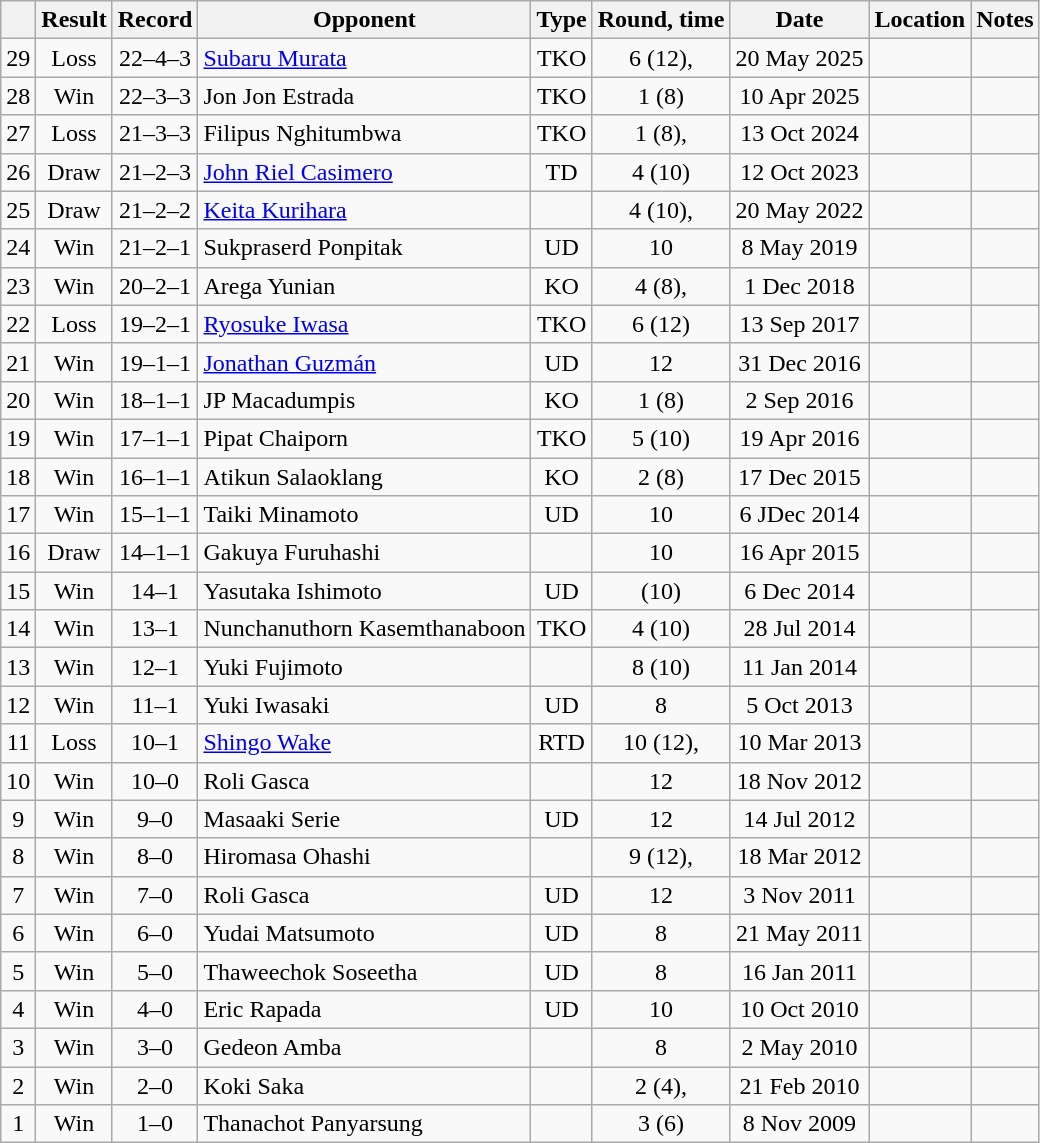<table class="wikitable" style="text-align:center">
<tr>
<th></th>
<th>Result</th>
<th>Record</th>
<th>Opponent</th>
<th>Type</th>
<th>Round, time</th>
<th>Date</th>
<th>Location</th>
<th>Notes</th>
</tr>
<tr>
<td>29</td>
<td>Loss</td>
<td>22–4–3</td>
<td align="left"><a href='#'>Subaru Murata</a></td>
<td>TKO</td>
<td>6 (12), </td>
<td>20 May 2025</td>
<td align=left></td>
<td align=left></td>
</tr>
<tr>
<td>28</td>
<td>Win</td>
<td>22–3–3</td>
<td align="left">Jon Jon Estrada</td>
<td>TKO</td>
<td>1 (8)</td>
<td>10 Apr 2025</td>
<td align="left"></td>
<td align="left"></td>
</tr>
<tr>
<td>27</td>
<td>Loss</td>
<td>21–3–3</td>
<td align=left>Filipus Nghitumbwa</td>
<td>TKO</td>
<td>1 (8), </td>
<td>13 Oct 2024</td>
<td align=left></td>
<td align=left></td>
</tr>
<tr>
<td>26</td>
<td>Draw</td>
<td>21–2–3</td>
<td align=left><a href='#'>John Riel Casimero</a></td>
<td>TD</td>
<td>4 (10)</td>
<td>12 Oct 2023</td>
<td align=left></td>
<td align=left></td>
</tr>
<tr>
<td>25</td>
<td>Draw</td>
<td>21–2–2</td>
<td style="text-align:left;"><a href='#'>Keita Kurihara</a></td>
<td></td>
<td>4 (10), </td>
<td>20 May 2022</td>
<td align=left></td>
<td style="text-align:left;"></td>
</tr>
<tr>
<td>24</td>
<td>Win</td>
<td>21–2–1</td>
<td style="text-align:left;">Sukpraserd Ponpitak</td>
<td>UD</td>
<td>10</td>
<td>8 May 2019</td>
<td align=left></td>
<td align=left></td>
</tr>
<tr>
<td>23</td>
<td>Win</td>
<td>20–2–1</td>
<td style="text-align:left;">Arega Yunian</td>
<td>KO</td>
<td>4 (8), </td>
<td>1 Dec 2018</td>
<td align=left></td>
<td align=left></td>
</tr>
<tr>
<td>22</td>
<td>Loss</td>
<td>19–2–1</td>
<td align=left><a href='#'>Ryosuke Iwasa</a></td>
<td>TKO</td>
<td>6 (12)</td>
<td>13 Sep 2017</td>
<td align=left></td>
<td align=left></td>
</tr>
<tr>
<td>21</td>
<td>Win</td>
<td>19–1–1</td>
<td align=left><a href='#'>Jonathan Guzmán</a></td>
<td>UD</td>
<td>12</td>
<td>31 Dec 2016</td>
<td align=left></td>
<td align=left></td>
</tr>
<tr>
<td>20</td>
<td>Win</td>
<td>18–1–1</td>
<td align=left>JP Macadumpis</td>
<td>KO</td>
<td>1 (8)</td>
<td>2 Sep 2016</td>
<td align=left></td>
<td align=left></td>
</tr>
<tr>
<td>19</td>
<td>Win</td>
<td>17–1–1</td>
<td align=left>Pipat Chaiporn</td>
<td>TKO</td>
<td>5 (10)</td>
<td>19 Apr 2016</td>
<td align=left></td>
<td align=left></td>
</tr>
<tr>
<td>18</td>
<td>Win</td>
<td>16–1–1</td>
<td align=left>Atikun Salaoklang</td>
<td>KO</td>
<td>2 (8)</td>
<td>17 Dec 2015</td>
<td align=left></td>
<td align=left></td>
</tr>
<tr>
<td>17</td>
<td>Win</td>
<td>15–1–1</td>
<td align=left>Taiki Minamoto</td>
<td>UD</td>
<td>10</td>
<td>6 JDec 2014</td>
<td align=left></td>
<td align=left></td>
</tr>
<tr>
<td>16</td>
<td>Draw</td>
<td>14–1–1</td>
<td align=left>Gakuya Furuhashi</td>
<td></td>
<td>10</td>
<td>16 Apr 2015</td>
<td align=left></td>
<td align=left></td>
</tr>
<tr>
<td>15</td>
<td>Win</td>
<td>14–1</td>
<td align=left>Yasutaka Ishimoto</td>
<td>UD</td>
<td>(10)</td>
<td>6 Dec 2014</td>
<td align=left></td>
<td align=left></td>
</tr>
<tr>
<td>14</td>
<td>Win</td>
<td>13–1</td>
<td align=left>Nunchanuthorn Kasemthanaboon</td>
<td>TKO</td>
<td>4 (10)</td>
<td>28 Jul 2014</td>
<td align=left></td>
<td align=left></td>
</tr>
<tr>
<td>13</td>
<td>Win</td>
<td>12–1</td>
<td align=left>Yuki Fujimoto</td>
<td></td>
<td>8 (10)</td>
<td>11 Jan 2014</td>
<td align=left></td>
<td align=left></td>
</tr>
<tr>
<td>12</td>
<td>Win</td>
<td>11–1</td>
<td align=left>Yuki Iwasaki</td>
<td>UD</td>
<td>8</td>
<td>5 Oct 2013</td>
<td align=left></td>
<td align=left></td>
</tr>
<tr>
<td>11</td>
<td>Loss</td>
<td>10–1</td>
<td align=left><a href='#'>Shingo Wake</a></td>
<td>RTD</td>
<td>10 (12), </td>
<td>10 Mar 2013</td>
<td align=left></td>
<td align=left></td>
</tr>
<tr>
<td>10</td>
<td>Win</td>
<td>10–0</td>
<td align=left>Roli Gasca</td>
<td></td>
<td>12</td>
<td>18 Nov 2012</td>
<td align=left></td>
<td align=left></td>
</tr>
<tr>
<td>9</td>
<td>Win</td>
<td>9–0</td>
<td align=left>Masaaki Serie</td>
<td>UD</td>
<td>12</td>
<td>14 Jul 2012</td>
<td align=left></td>
<td align=left></td>
</tr>
<tr>
<td>8</td>
<td>Win</td>
<td>8–0</td>
<td align=left>Hiromasa Ohashi</td>
<td></td>
<td>9 (12), </td>
<td>18 Mar 2012</td>
<td align=left></td>
<td align=left></td>
</tr>
<tr>
<td>7</td>
<td>Win</td>
<td>7–0</td>
<td align=left>Roli Gasca</td>
<td>UD</td>
<td>12</td>
<td>3 Nov 2011</td>
<td align=left></td>
<td align=left></td>
</tr>
<tr>
<td>6</td>
<td>Win</td>
<td>6–0</td>
<td align=left>Yudai Matsumoto</td>
<td>UD</td>
<td>8</td>
<td>21 May 2011</td>
<td align=left></td>
<td align=left></td>
</tr>
<tr>
<td>5</td>
<td>Win</td>
<td>5–0</td>
<td align=left>Thaweechok Soseetha</td>
<td>UD</td>
<td>8</td>
<td>16 Jan 2011</td>
<td align=left></td>
<td align=left></td>
</tr>
<tr>
<td>4</td>
<td>Win</td>
<td>4–0</td>
<td align=left>Eric Rapada</td>
<td>UD</td>
<td>10</td>
<td>10 Oct 2010</td>
<td align=left></td>
<td align=left></td>
</tr>
<tr>
<td>3</td>
<td>Win</td>
<td>3–0</td>
<td align=left>Gedeon Amba</td>
<td></td>
<td>8</td>
<td>2 May 2010</td>
<td align=left></td>
<td align=left></td>
</tr>
<tr>
<td>2</td>
<td>Win</td>
<td>2–0</td>
<td align=left>Koki Saka</td>
<td></td>
<td>2 (4), </td>
<td>21 Feb 2010</td>
<td align=left></td>
<td align=left></td>
</tr>
<tr>
<td>1</td>
<td>Win</td>
<td>1–0</td>
<td align=left>Thanachot Panyarsung</td>
<td></td>
<td>3 (6)</td>
<td>8 Nov 2009</td>
<td align=left></td>
<td align=left></td>
</tr>
</table>
